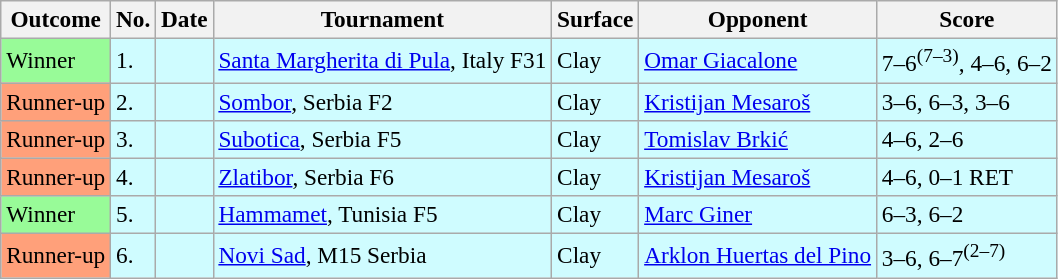<table class="sortable wikitable" style=font-size:97%>
<tr>
<th>Outcome</th>
<th>No.</th>
<th>Date</th>
<th>Tournament</th>
<th>Surface</th>
<th>Opponent</th>
<th>Score</th>
</tr>
<tr style="background:#cffcff;">
<td bgcolor=98FB98>Winner</td>
<td>1.</td>
<td></td>
<td> <a href='#'>Santa Margherita di Pula</a>, Italy F31</td>
<td>Clay</td>
<td> <a href='#'>Omar Giacalone</a></td>
<td>7–6<sup>(7–3)</sup>, 4–6, 6–2</td>
</tr>
<tr style="background:#cffcff;">
<td bgcolor=FFA07A>Runner-up</td>
<td>2.</td>
<td></td>
<td> <a href='#'>Sombor</a>, Serbia F2</td>
<td>Clay</td>
<td> <a href='#'>Kristijan Mesaroš</a></td>
<td>3–6, 6–3, 3–6</td>
</tr>
<tr style="background:#cffcff;">
<td bgcolor=FFA07A>Runner-up</td>
<td>3.</td>
<td></td>
<td> <a href='#'>Subotica</a>, Serbia F5</td>
<td>Clay</td>
<td> <a href='#'>Tomislav Brkić</a></td>
<td>4–6, 2–6</td>
</tr>
<tr style="background:#cffcff;">
<td bgcolor=FFA07A>Runner-up</td>
<td>4.</td>
<td></td>
<td> <a href='#'>Zlatibor</a>, Serbia F6</td>
<td>Clay</td>
<td> <a href='#'>Kristijan Mesaroš</a></td>
<td>4–6, 0–1 RET</td>
</tr>
<tr style="background:#cffcff;">
<td bgcolor=98FB98>Winner</td>
<td>5.</td>
<td></td>
<td> <a href='#'>Hammamet</a>, Tunisia F5</td>
<td>Clay</td>
<td> <a href='#'>Marc Giner</a></td>
<td>6–3, 6–2</td>
</tr>
<tr style="background:#cffcff;">
<td bgcolor=FFA07A>Runner-up</td>
<td>6.</td>
<td></td>
<td> <a href='#'>Novi Sad</a>, M15 Serbia</td>
<td>Clay</td>
<td> <a href='#'>Arklon Huertas del Pino</a></td>
<td>3–6, 6–7<sup>(2–7)</sup></td>
</tr>
</table>
